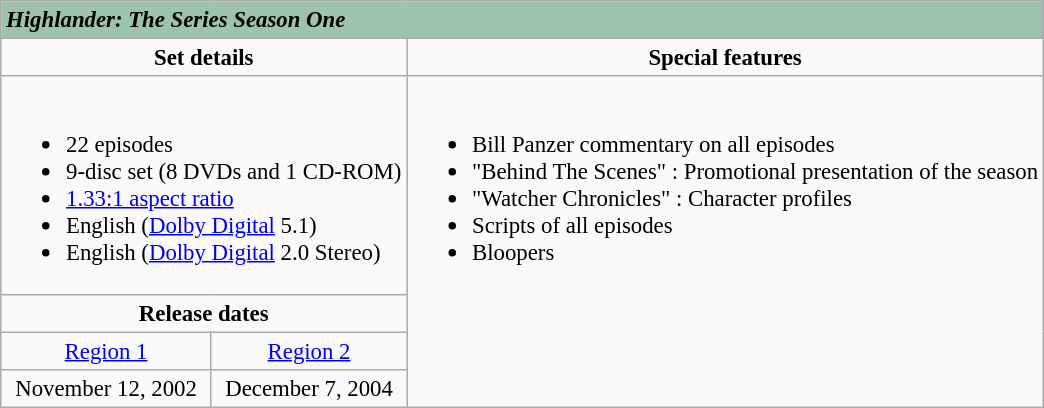<table class="wikitable" style="font-size:95%;">
<tr>
<td colspan="3" style="background-color: #9dc3ac;color:black;"><strong><em>Highlander: The Series Season One</em></strong></td>
</tr>
<tr valign="top">
<td align="center" colspan="2"><strong>Set details</strong></td>
<td align="center"><strong>Special features</strong></td>
</tr>
<tr valign="top">
<td colspan="2" align="left"><br><ul><li>22 episodes</li><li>9-disc set (8 DVDs and 1 CD-ROM)</li><li><a href='#'>1.33:1 aspect ratio</a></li><li>English (<a href='#'>Dolby Digital</a> 5.1)</li><li>English (<a href='#'>Dolby Digital</a> 2.0 Stereo)</li></ul></td>
<td rowspan="4" align="left"><br><ul><li>Bill Panzer commentary on all episodes</li><li>"Behind The Scenes" : Promotional presentation of the season</li><li>"Watcher Chronicles" : Character profiles</li><li>Scripts of all episodes</li><li>Bloopers</li></ul></td>
</tr>
<tr>
<td colspan="2" align="center"><strong>Release dates</strong></td>
</tr>
<tr>
<td colspan="1" align="center"><a href='#'>Region 1</a></td>
<td colspan="1" align="center"><a href='#'>Region 2</a></td>
</tr>
<tr>
<td colspan="1" align="center">November 12, 2002</td>
<td colspan="1" align="center">December 7, 2004</td>
</tr>
</table>
